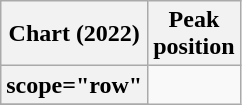<table class="wikitable plainrowheaders">
<tr>
<th>Chart (2022)</th>
<th>Peak<br>position</th>
</tr>
<tr>
<th>scope="row" </th>
</tr>
<tr>
</tr>
</table>
